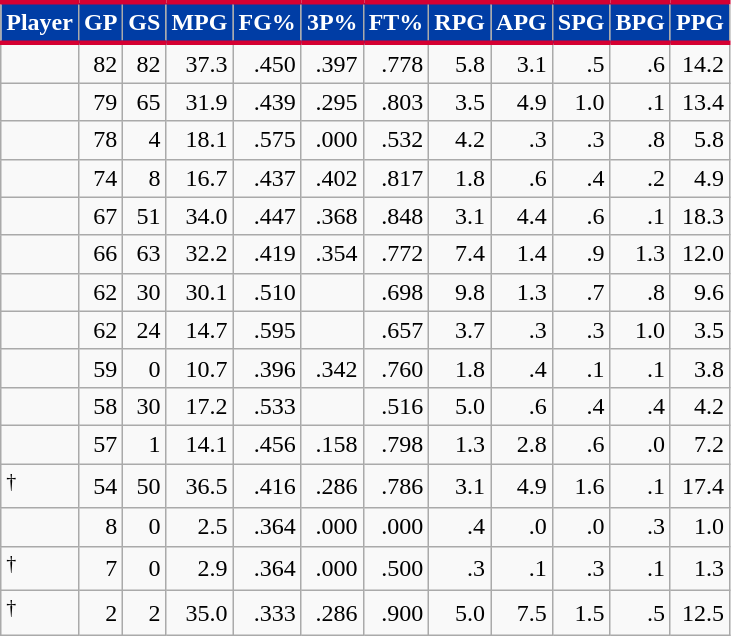<table class="wikitable sortable" style="text-align:right;">
<tr>
<th style="background:#003DA5; color:#FFFFFF; border-top:#D50032 3px solid; border-bottom:#D50032 3px solid;">Player</th>
<th style="background:#003DA5; color:#FFFFFF; border-top:#D50032 3px solid; border-bottom:#D50032 3px solid;">GP</th>
<th style="background:#003DA5; color:#FFFFFF; border-top:#D50032 3px solid; border-bottom:#D50032 3px solid;">GS</th>
<th style="background:#003DA5; color:#FFFFFF; border-top:#D50032 3px solid; border-bottom:#D50032 3px solid;">MPG</th>
<th style="background:#003DA5; color:#FFFFFF; border-top:#D50032 3px solid; border-bottom:#D50032 3px solid;">FG%</th>
<th style="background:#003DA5; color:#FFFFFF; border-top:#D50032 3px solid; border-bottom:#D50032 3px solid;">3P%</th>
<th style="background:#003DA5; color:#FFFFFF; border-top:#D50032 3px solid; border-bottom:#D50032 3px solid;">FT%</th>
<th style="background:#003DA5; color:#FFFFFF; border-top:#D50032 3px solid; border-bottom:#D50032 3px solid;">RPG</th>
<th style="background:#003DA5; color:#FFFFFF; border-top:#D50032 3px solid; border-bottom:#D50032 3px solid;">APG</th>
<th style="background:#003DA5; color:#FFFFFF; border-top:#D50032 3px solid; border-bottom:#D50032 3px solid;">SPG</th>
<th style="background:#003DA5; color:#FFFFFF; border-top:#D50032 3px solid; border-bottom:#D50032 3px solid;">BPG</th>
<th style="background:#003DA5; color:#FFFFFF; border-top:#D50032 3px solid; border-bottom:#D50032 3px solid;">PPG</th>
</tr>
<tr>
<td style="text-align:left;"></td>
<td>82</td>
<td>82</td>
<td>37.3</td>
<td>.450</td>
<td>.397</td>
<td>.778</td>
<td>5.8</td>
<td>3.1</td>
<td>.5</td>
<td>.6</td>
<td>14.2</td>
</tr>
<tr>
<td style="text-align:left;"></td>
<td>79</td>
<td>65</td>
<td>31.9</td>
<td>.439</td>
<td>.295</td>
<td>.803</td>
<td>3.5</td>
<td>4.9</td>
<td>1.0</td>
<td>.1</td>
<td>13.4</td>
</tr>
<tr>
<td style="text-align:left;"></td>
<td>78</td>
<td>4</td>
<td>18.1</td>
<td>.575</td>
<td>.000</td>
<td>.532</td>
<td>4.2</td>
<td>.3</td>
<td>.3</td>
<td>.8</td>
<td>5.8</td>
</tr>
<tr>
<td style="text-align:left;"></td>
<td>74</td>
<td>8</td>
<td>16.7</td>
<td>.437</td>
<td>.402</td>
<td>.817</td>
<td>1.8</td>
<td>.6</td>
<td>.4</td>
<td>.2</td>
<td>4.9</td>
</tr>
<tr>
<td style="text-align:left;"></td>
<td>67</td>
<td>51</td>
<td>34.0</td>
<td>.447</td>
<td>.368</td>
<td>.848</td>
<td>3.1</td>
<td>4.4</td>
<td>.6</td>
<td>.1</td>
<td>18.3</td>
</tr>
<tr>
<td style="text-align:left;"></td>
<td>66</td>
<td>63</td>
<td>32.2</td>
<td>.419</td>
<td>.354</td>
<td>.772</td>
<td>7.4</td>
<td>1.4</td>
<td>.9</td>
<td>1.3</td>
<td>12.0</td>
</tr>
<tr>
<td style="text-align:left;"></td>
<td>62</td>
<td>30</td>
<td>30.1</td>
<td>.510</td>
<td></td>
<td>.698</td>
<td>9.8</td>
<td>1.3</td>
<td>.7</td>
<td>.8</td>
<td>9.6</td>
</tr>
<tr>
<td style="text-align:left;"></td>
<td>62</td>
<td>24</td>
<td>14.7</td>
<td>.595</td>
<td></td>
<td>.657</td>
<td>3.7</td>
<td>.3</td>
<td>.3</td>
<td>1.0</td>
<td>3.5</td>
</tr>
<tr>
<td style="text-align:left;"></td>
<td>59</td>
<td>0</td>
<td>10.7</td>
<td>.396</td>
<td>.342</td>
<td>.760</td>
<td>1.8</td>
<td>.4</td>
<td>.1</td>
<td>.1</td>
<td>3.8</td>
</tr>
<tr>
<td style="text-align:left;"></td>
<td>58</td>
<td>30</td>
<td>17.2</td>
<td>.533</td>
<td></td>
<td>.516</td>
<td>5.0</td>
<td>.6</td>
<td>.4</td>
<td>.4</td>
<td>4.2</td>
</tr>
<tr>
<td style="text-align:left;"></td>
<td>57</td>
<td>1</td>
<td>14.1</td>
<td>.456</td>
<td>.158</td>
<td>.798</td>
<td>1.3</td>
<td>2.8</td>
<td>.6</td>
<td>.0</td>
<td>7.2</td>
</tr>
<tr>
<td style="text-align:left;"><sup>†</sup></td>
<td>54</td>
<td>50</td>
<td>36.5</td>
<td>.416</td>
<td>.286</td>
<td>.786</td>
<td>3.1</td>
<td>4.9</td>
<td>1.6</td>
<td>.1</td>
<td>17.4</td>
</tr>
<tr>
<td style="text-align:left;"></td>
<td>8</td>
<td>0</td>
<td>2.5</td>
<td>.364</td>
<td>.000</td>
<td>.000</td>
<td>.4</td>
<td>.0</td>
<td>.0</td>
<td>.3</td>
<td>1.0</td>
</tr>
<tr>
<td style="text-align:left;"><sup>†</sup></td>
<td>7</td>
<td>0</td>
<td>2.9</td>
<td>.364</td>
<td>.000</td>
<td>.500</td>
<td>.3</td>
<td>.1</td>
<td>.3</td>
<td>.1</td>
<td>1.3</td>
</tr>
<tr>
<td style="text-align:left;"><sup>†</sup></td>
<td>2</td>
<td>2</td>
<td>35.0</td>
<td>.333</td>
<td>.286</td>
<td>.900</td>
<td>5.0</td>
<td>7.5</td>
<td>1.5</td>
<td>.5</td>
<td>12.5</td>
</tr>
</table>
